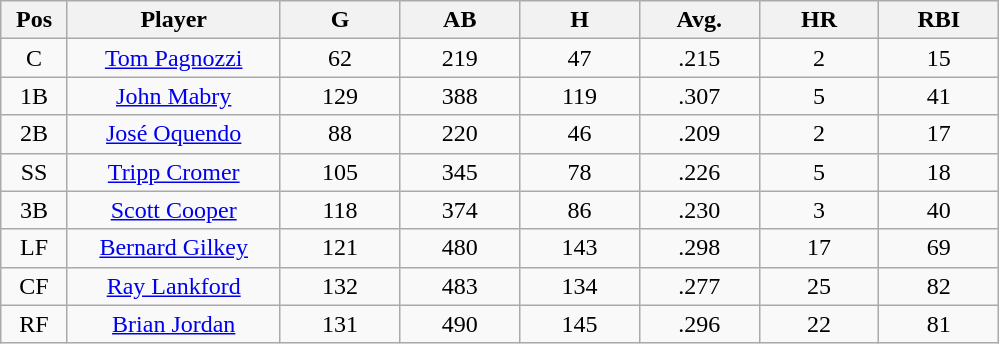<table class="wikitable sortable">
<tr>
<th bgcolor="#DDDDFF" width="5%">Pos</th>
<th bgcolor="#DDDDFF" width="16%">Player</th>
<th bgcolor="#DDDDFF" width="9%">G</th>
<th bgcolor="#DDDDFF" width="9%">AB</th>
<th bgcolor="#DDDDFF" width="9%">H</th>
<th bgcolor="#DDDDFF" width="9%">Avg.</th>
<th bgcolor="#DDDDFF" width="9%">HR</th>
<th bgcolor="#DDDDFF" width="9%">RBI</th>
</tr>
<tr align="center">
<td>C</td>
<td><a href='#'>Tom Pagnozzi</a></td>
<td>62</td>
<td>219</td>
<td>47</td>
<td>.215</td>
<td>2</td>
<td>15</td>
</tr>
<tr align=center>
<td>1B</td>
<td><a href='#'>John Mabry</a></td>
<td>129</td>
<td>388</td>
<td>119</td>
<td>.307</td>
<td>5</td>
<td>41</td>
</tr>
<tr align=center>
<td>2B</td>
<td><a href='#'>José Oquendo</a></td>
<td>88</td>
<td>220</td>
<td>46</td>
<td>.209</td>
<td>2</td>
<td>17</td>
</tr>
<tr align=center>
<td>SS</td>
<td><a href='#'>Tripp Cromer</a></td>
<td>105</td>
<td>345</td>
<td>78</td>
<td>.226</td>
<td>5</td>
<td>18</td>
</tr>
<tr align=center>
<td>3B</td>
<td><a href='#'>Scott Cooper</a></td>
<td>118</td>
<td>374</td>
<td>86</td>
<td>.230</td>
<td>3</td>
<td>40</td>
</tr>
<tr align=center>
<td>LF</td>
<td><a href='#'>Bernard Gilkey</a></td>
<td>121</td>
<td>480</td>
<td>143</td>
<td>.298</td>
<td>17</td>
<td>69</td>
</tr>
<tr align=center>
<td>CF</td>
<td><a href='#'>Ray Lankford</a></td>
<td>132</td>
<td>483</td>
<td>134</td>
<td>.277</td>
<td>25</td>
<td>82</td>
</tr>
<tr align=center>
<td>RF</td>
<td><a href='#'>Brian Jordan</a></td>
<td>131</td>
<td>490</td>
<td>145</td>
<td>.296</td>
<td>22</td>
<td>81</td>
</tr>
</table>
